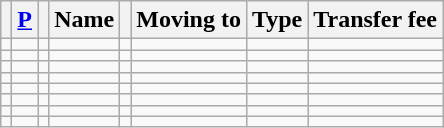<table class="wikitable sortable" style="text-align:center;">
<tr>
<th></th>
<th><a href='#'>P</a></th>
<th></th>
<th>Name</th>
<th></th>
<th>Moving to</th>
<th>Type</th>
<th>Transfer fee</th>
</tr>
<tr>
<td></td>
<td></td>
<td></td>
<td align="left"></td>
<td></td>
<td align="left"></td>
<td></td>
<td></td>
</tr>
<tr>
<td></td>
<td></td>
<td></td>
<td align="left"></td>
<td></td>
<td align="left"></td>
<td></td>
<td></td>
</tr>
<tr>
<td></td>
<td></td>
<td></td>
<td align="left"></td>
<td></td>
<td align="left"></td>
<td></td>
<td></td>
</tr>
<tr>
<td></td>
<td></td>
<td></td>
<td align="left"></td>
<td></td>
<td align="left"></td>
<td></td>
<td></td>
</tr>
<tr>
<td></td>
<td></td>
<td></td>
<td align="left"></td>
<td></td>
<td align="left"></td>
<td></td>
<td></td>
</tr>
<tr>
<td></td>
<td></td>
<td></td>
<td align="left"></td>
<td></td>
<td></td>
<td></td>
<td></td>
</tr>
<tr>
<td></td>
<td></td>
<td></td>
<td align="left"></td>
<td></td>
<td></td>
<td></td>
<td></td>
</tr>
<tr>
<td></td>
<td></td>
<td></td>
<td align="left"></td>
<td></td>
<td></td>
<td></td>
<td></td>
</tr>
</table>
